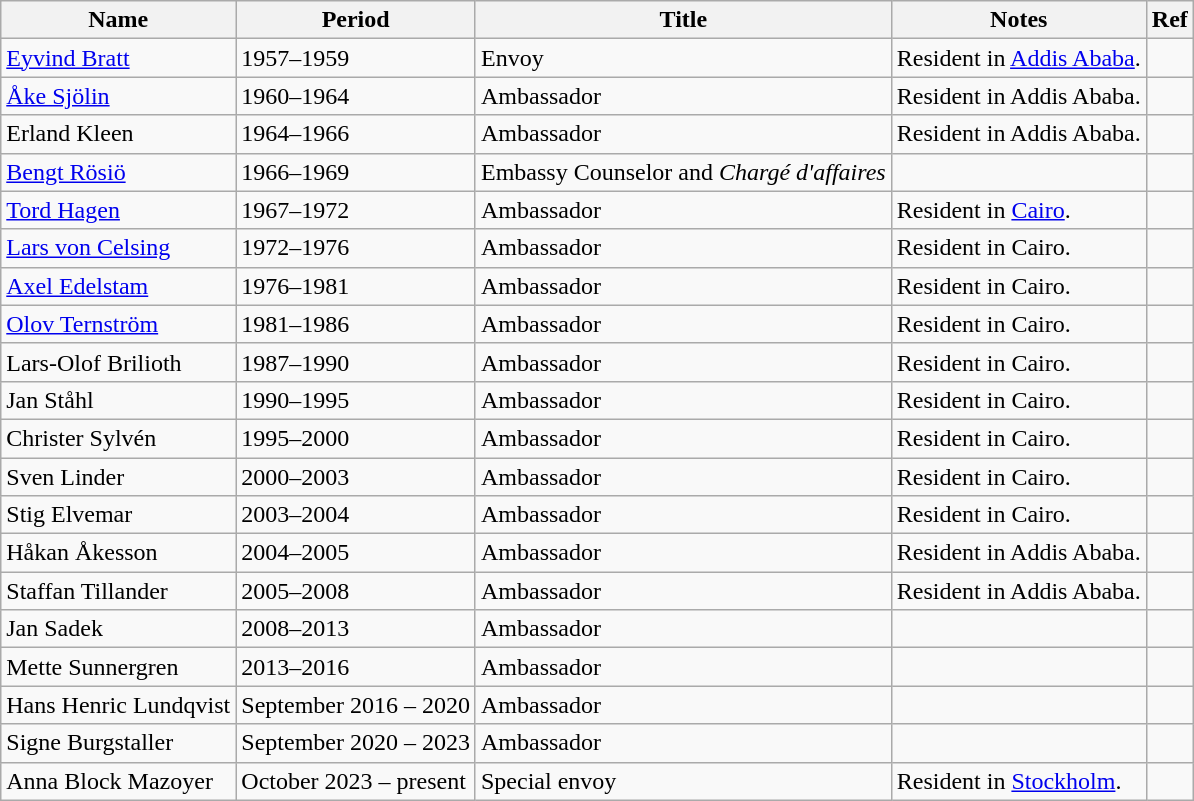<table class="wikitable">
<tr>
<th>Name</th>
<th>Period</th>
<th>Title</th>
<th>Notes</th>
<th>Ref</th>
</tr>
<tr>
<td><a href='#'>Eyvind Bratt</a></td>
<td>1957–1959</td>
<td>Envoy</td>
<td>Resident in <a href='#'>Addis Ababa</a>.</td>
<td></td>
</tr>
<tr>
<td><a href='#'>Åke Sjölin</a></td>
<td>1960–1964</td>
<td>Ambassador</td>
<td>Resident in Addis Ababa.</td>
<td></td>
</tr>
<tr>
<td>Erland Kleen</td>
<td>1964–1966</td>
<td>Ambassador</td>
<td>Resident in Addis Ababa.</td>
<td></td>
</tr>
<tr>
<td><a href='#'>Bengt Rösiö</a></td>
<td>1966–1969</td>
<td>Embassy Counselor and <em>Chargé d'affaires</em></td>
<td></td>
</tr>
<tr>
<td><a href='#'>Tord Hagen</a></td>
<td>1967–1972</td>
<td>Ambassador</td>
<td>Resident in <a href='#'>Cairo</a>.</td>
<td></td>
</tr>
<tr>
<td><a href='#'>Lars von Celsing</a></td>
<td>1972–1976</td>
<td>Ambassador</td>
<td>Resident in Cairo.</td>
<td></td>
</tr>
<tr>
<td><a href='#'>Axel Edelstam</a></td>
<td>1976–1981</td>
<td>Ambassador</td>
<td>Resident in Cairo.</td>
<td></td>
</tr>
<tr>
<td><a href='#'>Olov Ternström</a></td>
<td>1981–1986</td>
<td>Ambassador</td>
<td>Resident in Cairo.</td>
<td></td>
</tr>
<tr>
<td>Lars-Olof Brilioth</td>
<td>1987–1990</td>
<td>Ambassador</td>
<td>Resident in Cairo.</td>
<td></td>
</tr>
<tr>
<td>Jan Ståhl</td>
<td>1990–1995</td>
<td>Ambassador</td>
<td>Resident in Cairo.</td>
<td></td>
</tr>
<tr>
<td>Christer Sylvén</td>
<td>1995–2000</td>
<td>Ambassador</td>
<td>Resident in Cairo.</td>
<td></td>
</tr>
<tr>
<td>Sven Linder</td>
<td>2000–2003</td>
<td>Ambassador</td>
<td>Resident in Cairo.</td>
<td></td>
</tr>
<tr>
<td>Stig Elvemar</td>
<td>2003–2004</td>
<td>Ambassador</td>
<td>Resident in Cairo.</td>
<td></td>
</tr>
<tr>
<td>Håkan Åkesson</td>
<td>2004–2005</td>
<td>Ambassador</td>
<td>Resident in Addis Ababa.</td>
<td></td>
</tr>
<tr>
<td>Staffan Tillander</td>
<td>2005–2008</td>
<td>Ambassador</td>
<td>Resident in Addis Ababa.</td>
<td></td>
</tr>
<tr>
<td>Jan Sadek</td>
<td>2008–2013</td>
<td>Ambassador</td>
<td></td>
<td></td>
</tr>
<tr>
<td>Mette Sunnergren</td>
<td>2013–2016</td>
<td>Ambassador</td>
<td></td>
<td></td>
</tr>
<tr>
<td>Hans Henric Lundqvist</td>
<td>September 2016 – 2020</td>
<td>Ambassador</td>
<td></td>
<td></td>
</tr>
<tr>
<td>Signe Burgstaller</td>
<td>September 2020 – 2023</td>
<td>Ambassador</td>
<td></td>
<td></td>
</tr>
<tr>
<td>Anna Block Mazoyer</td>
<td>October 2023 – present</td>
<td>Special envoy</td>
<td>Resident in <a href='#'>Stockholm</a>.</td>
<td></td>
</tr>
</table>
